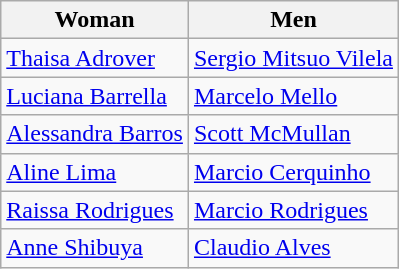<table class="wikitable">
<tr>
<th>Woman</th>
<th>Men</th>
</tr>
<tr>
<td><a href='#'>Thaisa Adrover</a></td>
<td><a href='#'>Sergio Mitsuo Vilela</a></td>
</tr>
<tr>
<td><a href='#'>Luciana Barrella</a></td>
<td><a href='#'>Marcelo Mello</a></td>
</tr>
<tr>
<td><a href='#'>Alessandra Barros</a></td>
<td><a href='#'>Scott McMullan</a></td>
</tr>
<tr>
<td><a href='#'>Aline Lima</a></td>
<td><a href='#'>Marcio Cerquinho</a></td>
</tr>
<tr>
<td><a href='#'>Raissa Rodrigues</a></td>
<td><a href='#'>Marcio Rodrigues</a></td>
</tr>
<tr>
<td><a href='#'>Anne Shibuya</a></td>
<td><a href='#'>Claudio Alves</a></td>
</tr>
</table>
